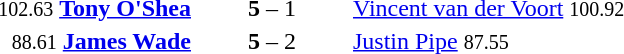<table style="text-align:center">
<tr>
<th width=223></th>
<th width=100></th>
<th width=223></th>
</tr>
<tr>
<td align=right><small>102.63</small> <strong><a href='#'>Tony O'Shea</a></strong> </td>
<td><strong>5</strong> – 1</td>
<td align=left> <a href='#'>Vincent van der Voort</a> <small>100.92</small></td>
</tr>
<tr>
<td align=right><small>88.61</small> <strong><a href='#'>James Wade</a></strong> </td>
<td><strong>5</strong> – 2</td>
<td align=left> <a href='#'>Justin Pipe</a> <small>87.55</small></td>
</tr>
</table>
